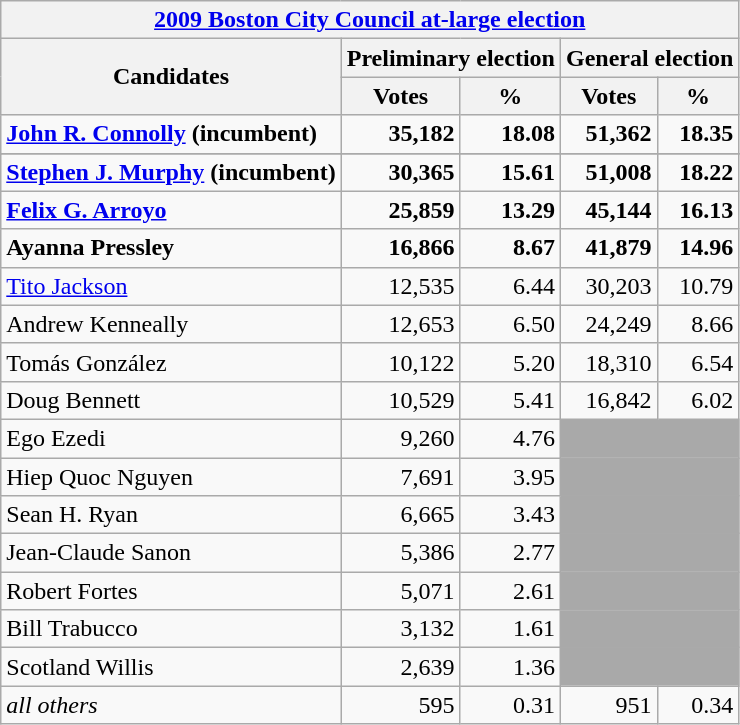<table class=wikitable>
<tr>
<th colspan=5><a href='#'>2009 Boston City Council at-large election</a></th>
</tr>
<tr>
<th colspan=1 rowspan=2><strong>Candidates</strong></th>
<th colspan=2><strong>Preliminary election</strong></th>
<th colspan=2><strong>General election</strong></th>
</tr>
<tr>
<th>Votes</th>
<th>%</th>
<th>Votes</th>
<th>%</th>
</tr>
<tr>
<td><strong><a href='#'>John R. Connolly</a> (incumbent)</strong></td>
<td align="right"><strong>35,182</strong></td>
<td align="right"><strong>18.08</strong></td>
<td align="right"><strong>51,362</strong></td>
<td align="right"><strong>18.35</strong></td>
</tr>
<tr>
</tr>
<tr>
<td><strong><a href='#'>Stephen J. Murphy</a> (incumbent)</strong></td>
<td align="right"><strong>30,365</strong></td>
<td align="right"><strong>15.61</strong></td>
<td align="right"><strong>51,008</strong></td>
<td align="right"><strong>18.22</strong></td>
</tr>
<tr>
<td><strong><a href='#'>Felix G. Arroyo</a></strong></td>
<td align="right"><strong>25,859</strong></td>
<td align="right"><strong>13.29</strong></td>
<td align="right"><strong>45,144</strong></td>
<td align="right"><strong>16.13</strong></td>
</tr>
<tr>
<td><strong>Ayanna Pressley</strong></td>
<td align="right"><strong>16,866</strong></td>
<td align="right"><strong>8.67</strong></td>
<td align="right"><strong>41,879</strong></td>
<td align="right"><strong>14.96</strong></td>
</tr>
<tr>
<td><a href='#'>Tito Jackson</a></td>
<td align="right">12,535</td>
<td align="right">6.44</td>
<td align="right">30,203</td>
<td align="right">10.79</td>
</tr>
<tr>
<td>Andrew Kenneally</td>
<td align="right">12,653</td>
<td align="right">6.50</td>
<td align="right">24,249</td>
<td align="right">8.66</td>
</tr>
<tr>
<td>Tomás González</td>
<td align="right">10,122</td>
<td align="right">5.20</td>
<td align="right">18,310</td>
<td align="right">6.54</td>
</tr>
<tr>
<td>Doug Bennett</td>
<td align="right">10,529</td>
<td align="right">5.41</td>
<td align="right">16,842</td>
<td align="right">6.02</td>
</tr>
<tr>
<td>Ego Ezedi</td>
<td align="right">9,260</td>
<td align="right">4.76</td>
<td colspan=2 bgcolor=darkgray></td>
</tr>
<tr>
<td>Hiep Quoc Nguyen</td>
<td align="right">7,691</td>
<td align="right">3.95</td>
<td colspan=2 bgcolor=darkgray></td>
</tr>
<tr>
<td>Sean H. Ryan</td>
<td align="right">6,665</td>
<td align="right">3.43</td>
<td colspan=2 bgcolor=darkgray></td>
</tr>
<tr>
<td>Jean-Claude Sanon</td>
<td align="right">5,386</td>
<td align="right">2.77</td>
<td colspan=2 bgcolor=darkgray></td>
</tr>
<tr>
<td>Robert Fortes</td>
<td align="right">5,071</td>
<td align="right">2.61</td>
<td colspan=2 bgcolor=darkgray></td>
</tr>
<tr>
<td>Bill Trabucco</td>
<td align="right">3,132</td>
<td align="right">1.61</td>
<td colspan=2 bgcolor=darkgray></td>
</tr>
<tr>
<td>Scotland Willis</td>
<td align="right">2,639</td>
<td align="right">1.36</td>
<td colspan=2 bgcolor=darkgray></td>
</tr>
<tr>
<td><em>all others</em></td>
<td align="right">595</td>
<td align="right">0.31</td>
<td align="right">951</td>
<td align="right">0.34</td>
</tr>
</table>
